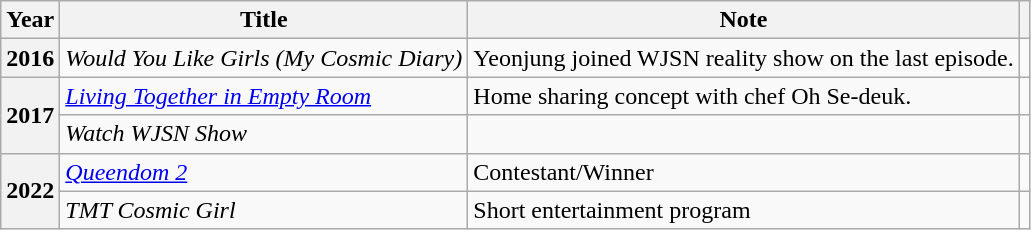<table class="wikitable plainrowheaders">
<tr>
<th scope="col">Year</th>
<th scope="col">Title</th>
<th scope="col">Note</th>
<th scope="col"></th>
</tr>
<tr>
<th scope="row">2016</th>
<td><em>Would You Like Girls (My Cosmic Diary)</em></td>
<td>Yeonjung joined WJSN reality show on the last episode.</td>
<td style="text-align:center"></td>
</tr>
<tr>
<th scope="row" rowspan="2">2017</th>
<td><em><a href='#'>Living Together in Empty Room</a></em></td>
<td>Home sharing concept with chef Oh Se-deuk.</td>
<td style="text-align:center"></td>
</tr>
<tr>
<td><em>Watch WJSN Show</em></td>
<td></td>
<td style="text-align:center"></td>
</tr>
<tr>
<th scope="row" rowspan=2>2022</th>
<td><em><a href='#'>Queendom 2</a></em></td>
<td>Contestant/Winner</td>
<td style="text-align:center"></td>
</tr>
<tr>
<td><em>TMT Cosmic Girl</em></td>
<td>Short entertainment program</td>
<td style="text-align:center"></td>
</tr>
</table>
